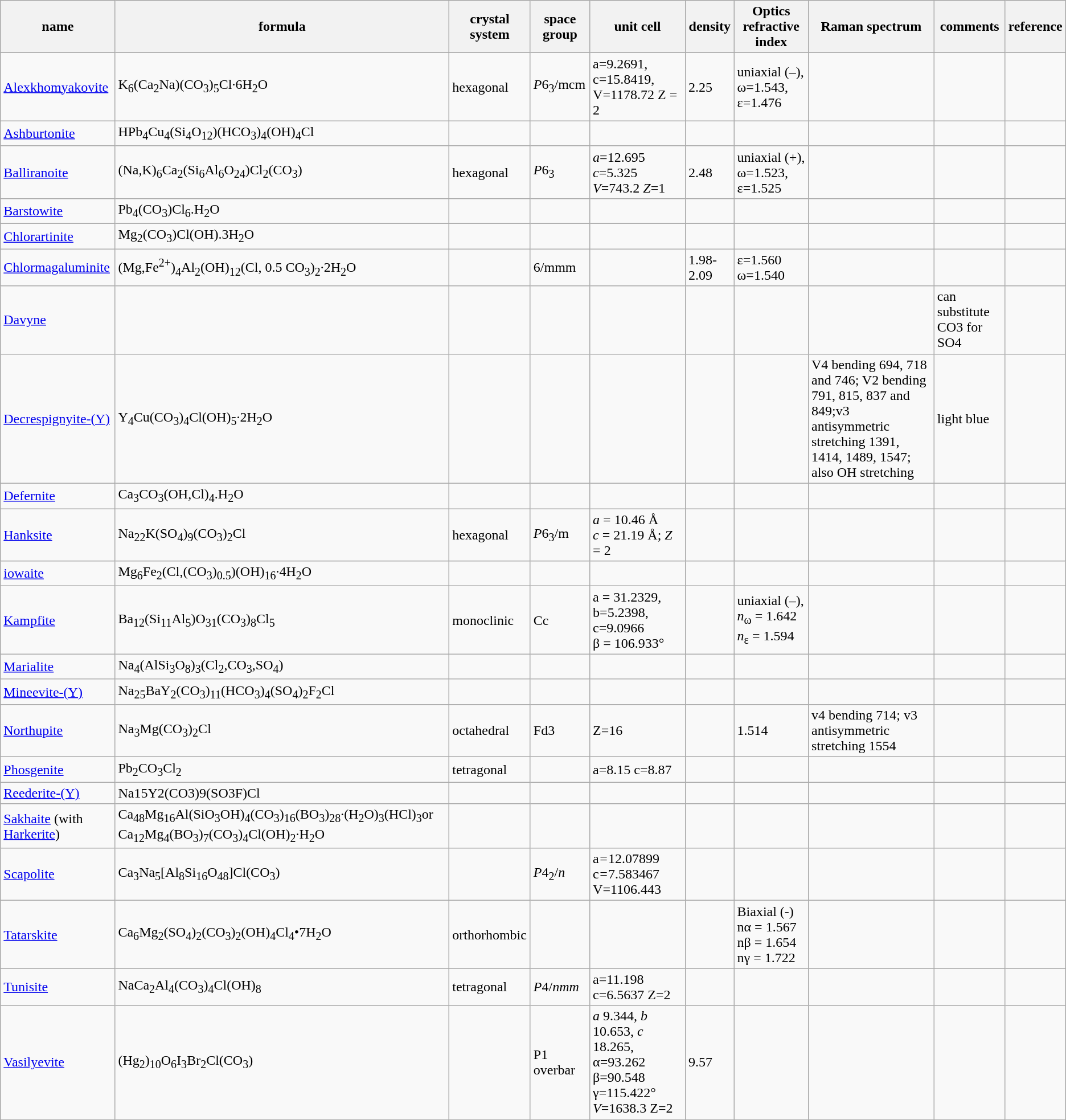<table class="wikitable">
<tr>
<th>name</th>
<th>formula</th>
<th>crystal system</th>
<th>space group</th>
<th>unit cell</th>
<th>density</th>
<th>Optics refractive index</th>
<th>Raman spectrum</th>
<th>comments</th>
<th>reference</th>
</tr>
<tr>
<td><a href='#'>Alexkhomyakovite</a></td>
<td>K<sub>6</sub>(Ca<sub>2</sub>Na)(CO<sub>3</sub>)<sub>5</sub>Cl∙6H<sub>2</sub>O</td>
<td>hexagonal</td>
<td><em>P</em>6<sub>3</sub>/mcm</td>
<td>a=9.2691, c=15.8419, V=1178.72 Z = 2</td>
<td>2.25</td>
<td>uniaxial (–), ω=1.543, ε=1.476</td>
<td></td>
<td></td>
<td></td>
</tr>
<tr>
<td><a href='#'>Ashburtonite</a></td>
<td>HPb<sub>4</sub>Cu<sub>4</sub>(Si<sub>4</sub>O<sub>12</sub>)(HCO<sub>3</sub>)<sub>4</sub>(OH)<sub>4</sub>Cl</td>
<td></td>
<td></td>
<td></td>
<td></td>
<td></td>
<td></td>
<td></td>
<td></td>
</tr>
<tr>
<td><a href='#'>Balliranoite</a></td>
<td>(Na,K)<sub>6</sub>Ca<sub>2</sub>(Si<sub>6</sub>Al<sub>6</sub>O<sub>24</sub>)Cl<sub>2</sub>(CO<sub>3</sub>)</td>
<td>hexagonal</td>
<td><em>P</em>6<sub>3</sub></td>
<td><em>a</em>=12.695 <em>c</em>=5.325 <em>V</em>=743.2 <em>Z</em>=1</td>
<td>2.48</td>
<td>uniaxial (+), ω=1.523, ε=1.525</td>
<td></td>
<td></td>
<td></td>
</tr>
<tr>
<td><a href='#'>Barstowite</a></td>
<td>Pb<sub>4</sub>(CO<sub>3</sub>)Cl<sub>6</sub>.H<sub>2</sub>O</td>
<td></td>
<td></td>
<td></td>
<td></td>
<td></td>
<td></td>
<td></td>
<td></td>
</tr>
<tr>
<td><a href='#'>Chlorartinite</a></td>
<td>Mg<sub>2</sub>(CO<sub>3</sub>)Cl(OH).3H<sub>2</sub>O</td>
<td></td>
<td></td>
<td></td>
<td></td>
<td></td>
<td></td>
<td></td>
<td></td>
</tr>
<tr>
<td><a href='#'>Chlormagaluminite</a></td>
<td>(Mg,Fe<sup>2+</sup>)<sub>4</sub>Al<sub>2</sub>(OH)<sub>12</sub>(Cl, 0.5 CO<sub>3</sub>)<sub>2</sub>·2H<sub>2</sub>O</td>
<td></td>
<td>6/mmm</td>
<td></td>
<td>1.98-2.09</td>
<td>ε=1.560 ω=1.540</td>
<td></td>
<td></td>
<td></td>
</tr>
<tr>
<td><a href='#'>Davyne</a></td>
<td></td>
<td></td>
<td></td>
<td></td>
<td></td>
<td></td>
<td></td>
<td>can substitute CO3 for SO4</td>
<td></td>
</tr>
<tr>
<td><a href='#'>Decrespignyite-(Y)</a></td>
<td>Y<sub>4</sub>Cu(CO<sub>3</sub>)<sub>4</sub>Cl(OH)<sub>5</sub>·2H<sub>2</sub>O</td>
<td></td>
<td></td>
<td></td>
<td></td>
<td></td>
<td>V4 bending 694, 718 and 746; V2 bending 791, 815, 837 and 849;v3 antisymmetric stretching 1391, 1414, 1489, 1547; also OH stretching</td>
<td>light blue</td>
<td></td>
</tr>
<tr>
<td><a href='#'>Defernite</a></td>
<td>Ca<sub>3</sub>CO<sub>3</sub>(OH,Cl)<sub>4</sub>.H<sub>2</sub>O</td>
<td></td>
<td></td>
<td></td>
<td></td>
<td></td>
<td></td>
<td></td>
<td></td>
</tr>
<tr>
<td><a href='#'>Hanksite</a></td>
<td>Na<sub>22</sub>K(SO<sub>4</sub>)<sub>9</sub>(CO<sub>3</sub>)<sub>2</sub>Cl</td>
<td>hexagonal</td>
<td><em>P</em>6<sub>3</sub>/m</td>
<td><em>a</em> = 10.46 Å<br><em>c</em> = 21.19 Å; <em>Z</em> = 2</td>
<td></td>
<td></td>
<td></td>
<td></td>
<td></td>
</tr>
<tr>
<td><a href='#'>iowaite</a></td>
<td>Mg<sub>6</sub>Fe<sub>2</sub>(Cl,(CO<sub>3</sub>)<sub>0.5</sub>)(OH)<sub>16</sub>·4H<sub>2</sub>O</td>
<td></td>
<td></td>
<td></td>
<td></td>
<td></td>
<td></td>
<td></td>
<td></td>
</tr>
<tr>
<td><a href='#'>Kampfite</a></td>
<td>Ba<sub>12</sub>(Si<sub>11</sub>Al<sub>5</sub>)O<sub>31</sub>(CO<sub>3</sub>)<sub>8</sub>Cl<sub>5</sub></td>
<td>monoclinic</td>
<td>Cc</td>
<td>a = 31.2329, b=5.2398, c=9.0966<br>β = 106.933°</td>
<td></td>
<td>uniaxial (–), <em>n</em><sub>ω</sub> = 1.642 <em>n</em><sub>ε</sub> = 1.594</td>
<td></td>
<td></td>
<td></td>
</tr>
<tr>
<td><a href='#'>Marialite</a></td>
<td>Na<sub>4</sub>(AlSi<sub>3</sub>O<sub>8</sub>)<sub>3</sub>(Cl<sub>2</sub>,CO<sub>3</sub>,SO<sub>4</sub>)</td>
<td></td>
<td></td>
<td></td>
<td></td>
<td></td>
<td></td>
<td></td>
<td></td>
</tr>
<tr>
<td><a href='#'>Mineevite-(Y)</a></td>
<td>Na<sub>25</sub>BaY<sub>2</sub>(CO<sub>3</sub>)<sub>11</sub>(HCO<sub>3</sub>)<sub>4</sub>(SO<sub>4</sub>)<sub>2</sub>F<sub>2</sub>Cl</td>
<td></td>
<td></td>
<td></td>
<td></td>
<td></td>
<td></td>
<td></td>
<td></td>
</tr>
<tr>
<td><a href='#'>Northupite</a></td>
<td>Na<sub>3</sub>Mg(CO<sub>3</sub>)<sub>2</sub>Cl</td>
<td>octahedral</td>
<td>Fd3</td>
<td>Z=16</td>
<td></td>
<td>1.514</td>
<td>v4 bending 714; v3 antisymmetric stretching 1554</td>
<td></td>
<td></td>
</tr>
<tr>
<td><a href='#'>Phosgenite</a></td>
<td>Pb<sub>2</sub>CO<sub>3</sub>Cl<sub>2</sub></td>
<td>tetragonal</td>
<td></td>
<td>a=8.15 c=8.87</td>
<td></td>
<td></td>
<td></td>
<td></td>
<td></td>
</tr>
<tr>
<td><a href='#'>Reederite-(Y)</a></td>
<td>Na15Y2(CO3)9(SO3F)Cl</td>
<td></td>
<td></td>
<td></td>
<td></td>
<td></td>
<td></td>
<td></td>
<td></td>
</tr>
<tr>
<td><a href='#'>Sakhaite</a> (with <a href='#'>Harkerite</a>)</td>
<td>Ca<sub>48</sub>Mg<sub>16</sub>Al(SiO<sub>3</sub>OH)<sub>4</sub>(CO<sub>3</sub>)<sub>16</sub>(BO<sub>3</sub>)<sub>28</sub>·(H<sub>2</sub>O)<sub>3</sub>(HCl)<sub>3</sub>or Ca<sub>12</sub>Mg<sub>4</sub>(BO<sub>3</sub>)<sub>7</sub>(CO<sub>3</sub>)<sub>4</sub>Cl(OH)<sub>2</sub>·H<sub>2</sub>O</td>
<td></td>
<td></td>
<td></td>
<td></td>
<td></td>
<td></td>
<td></td>
<td></td>
</tr>
<tr>
<td><a href='#'>Scapolite</a></td>
<td>Ca<sub>3</sub>Na<sub>5</sub>[Al<sub>8</sub>Si<sub>16</sub>O<sub>48</sub>]Cl(CO<sub>3</sub>)</td>
<td></td>
<td><em>P</em>4<sub>2</sub>/<em>n</em></td>
<td>a<em>=</em>12.07899 c<em>=</em>7.583467 V=1106.443</td>
<td></td>
<td></td>
<td></td>
<td></td>
<td></td>
</tr>
<tr>
<td><a href='#'>Tatarskite</a></td>
<td>Ca<sub>6</sub>Mg<sub>2</sub>(SO<sub>4</sub>)<sub>2</sub>(CO<sub>3</sub>)<sub>2</sub>(OH)<sub>4</sub>Cl<sub>4</sub>•7H<sub>2</sub>O</td>
<td>orthorhombic</td>
<td></td>
<td></td>
<td></td>
<td>Biaxial (-) nα = 1.567 nβ = 1.654 nγ = 1.722</td>
<td></td>
<td></td>
<td></td>
</tr>
<tr>
<td><a href='#'>Tunisite</a></td>
<td>NaCa<sub>2</sub>Al<sub>4</sub>(CO<sub>3</sub>)<sub>4</sub>Cl(OH)<sub>8</sub></td>
<td>tetragonal</td>
<td><em>P</em>4/<em>nmm</em></td>
<td>a=11.198 c=6.5637 Z=2</td>
<td></td>
<td></td>
<td></td>
<td></td>
<td></td>
</tr>
<tr>
<td><a href='#'>Vasilyevite</a></td>
<td>(Hg<sub>2</sub>)<sub>10</sub>O<sub>6</sub>I<sub>3</sub>Br<sub>2</sub>Cl(CO<sub>3</sub>)</td>
<td></td>
<td>P1 overbar</td>
<td><em>a</em> 9.344, <em>b</em> 10.653, <em>c</em> 18.265, α=93.262 β=90.548 γ=115.422° <em>V</em>=1638.3 Z=2</td>
<td>9.57</td>
<td></td>
<td></td>
<td></td>
<td></td>
</tr>
</table>
